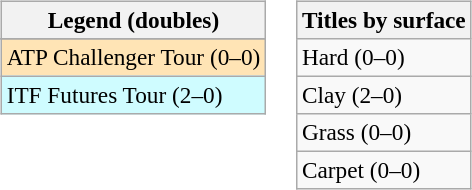<table>
<tr valign=top>
<td><br><table class=wikitable style=font-size:97%>
<tr>
<th>Legend (doubles)</th>
</tr>
<tr bgcolor=e5d1cb>
</tr>
<tr bgcolor=moccasin>
<td>ATP Challenger Tour (0–0)</td>
</tr>
<tr bgcolor=cffcff>
<td>ITF Futures Tour (2–0)</td>
</tr>
</table>
</td>
<td><br><table class=wikitable style=font-size:97%>
<tr>
<th>Titles by surface</th>
</tr>
<tr>
<td>Hard (0–0)</td>
</tr>
<tr>
<td>Clay (2–0)</td>
</tr>
<tr>
<td>Grass (0–0)</td>
</tr>
<tr>
<td>Carpet (0–0)</td>
</tr>
</table>
</td>
</tr>
</table>
